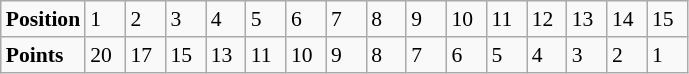<table class="wikitable" style="font-size: 90%;">
<tr>
<td><strong>Position</strong></td>
<td width=20>1</td>
<td width=20>2</td>
<td width=20>3</td>
<td width=20>4</td>
<td width=20>5</td>
<td width=20>6</td>
<td width=20>7</td>
<td width=20>8</td>
<td width=20>9</td>
<td width=20>10</td>
<td width=20>11</td>
<td width=20>12</td>
<td width=20>13</td>
<td width=20>14</td>
<td width=20>15</td>
</tr>
<tr>
<td><strong>Points</strong></td>
<td>20</td>
<td>17</td>
<td>15</td>
<td>13</td>
<td>11</td>
<td>10</td>
<td>9</td>
<td>8</td>
<td>7</td>
<td>6</td>
<td>5</td>
<td>4</td>
<td>3</td>
<td>2</td>
<td>1</td>
</tr>
</table>
